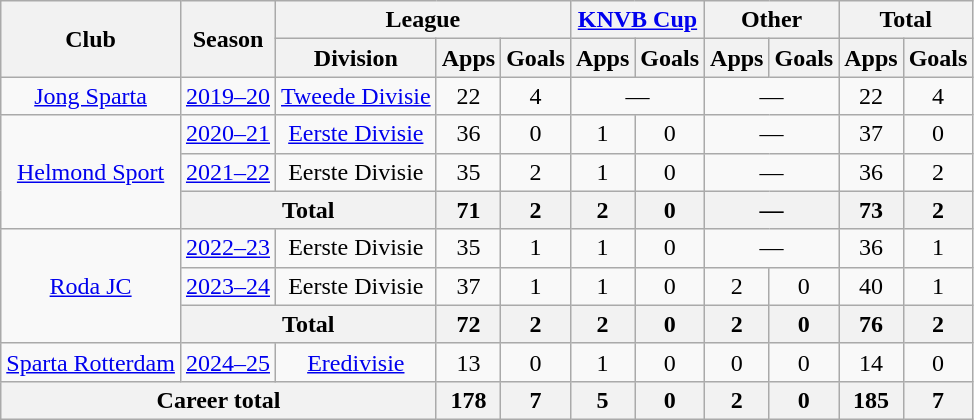<table class="wikitable" style="text-align:center">
<tr>
<th rowspan="2">Club</th>
<th rowspan="2">Season</th>
<th colspan="3">League</th>
<th colspan="2"><a href='#'>KNVB Cup</a></th>
<th colspan="2">Other</th>
<th colspan="2">Total</th>
</tr>
<tr>
<th>Division</th>
<th>Apps</th>
<th>Goals</th>
<th>Apps</th>
<th>Goals</th>
<th>Apps</th>
<th>Goals</th>
<th>Apps</th>
<th>Goals</th>
</tr>
<tr>
<td><a href='#'>Jong Sparta</a></td>
<td><a href='#'>2019–20</a></td>
<td><a href='#'>Tweede Divisie</a></td>
<td>22</td>
<td>4</td>
<td colspan="2">—</td>
<td colspan="2">—</td>
<td>22</td>
<td>4</td>
</tr>
<tr>
<td rowspan="3"><a href='#'>Helmond Sport</a></td>
<td><a href='#'>2020–21</a></td>
<td><a href='#'>Eerste Divisie</a></td>
<td>36</td>
<td>0</td>
<td>1</td>
<td>0</td>
<td colspan="2">—</td>
<td>37</td>
<td>0</td>
</tr>
<tr>
<td><a href='#'>2021–22</a></td>
<td>Eerste Divisie</td>
<td>35</td>
<td>2</td>
<td>1</td>
<td>0</td>
<td colspan="2">—</td>
<td>36</td>
<td>2</td>
</tr>
<tr>
<th colspan="2">Total</th>
<th>71</th>
<th>2</th>
<th>2</th>
<th>0</th>
<th colspan="2">—</th>
<th>73</th>
<th>2</th>
</tr>
<tr>
<td rowspan="3"><a href='#'>Roda JC</a></td>
<td><a href='#'>2022–23</a></td>
<td>Eerste Divisie</td>
<td>35</td>
<td>1</td>
<td>1</td>
<td>0</td>
<td colspan="2">—</td>
<td>36</td>
<td>1</td>
</tr>
<tr>
<td><a href='#'>2023–24</a></td>
<td>Eerste Divisie</td>
<td>37</td>
<td>1</td>
<td>1</td>
<td>0</td>
<td>2</td>
<td>0</td>
<td>40</td>
<td>1</td>
</tr>
<tr>
<th colspan="2">Total</th>
<th>72</th>
<th>2</th>
<th>2</th>
<th>0</th>
<th>2</th>
<th>0</th>
<th>76</th>
<th>2</th>
</tr>
<tr>
<td><a href='#'>Sparta Rotterdam</a></td>
<td><a href='#'>2024–25</a></td>
<td><a href='#'>Eredivisie</a></td>
<td>13</td>
<td>0</td>
<td>1</td>
<td>0</td>
<td>0</td>
<td>0</td>
<td>14</td>
<td>0</td>
</tr>
<tr>
<th colspan="3">Career total</th>
<th>178</th>
<th>7</th>
<th>5</th>
<th>0</th>
<th>2</th>
<th>0</th>
<th>185</th>
<th>7</th>
</tr>
</table>
